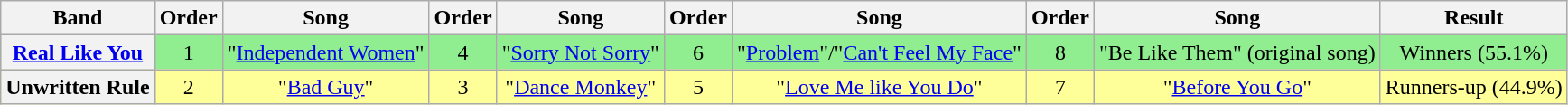<table class="wikitable plainrowheaders" style="text-align:center;">
<tr>
<th scope="col">Band</th>
<th scope="col">Order</th>
<th scope="col">Song</th>
<th scope="col">Order</th>
<th scope="col">Song</th>
<th scope="col">Order</th>
<th scope="col">Song</th>
<th scope="col">Order</th>
<th scope="col">Song</th>
<th scope="col">Result</th>
</tr>
<tr style="background:lightgreen;">
<th scope="row"><a href='#'>Real Like You</a></th>
<td>1</td>
<td>"<a href='#'>Independent Women</a>"</td>
<td>4</td>
<td>"<a href='#'>Sorry Not Sorry</a>"</td>
<td>6</td>
<td>"<a href='#'>Problem</a>"/"<a href='#'>Can't Feel My Face</a>"</td>
<td>8</td>
<td>"Be Like Them" (original song)</td>
<td>Winners (55.1%)</td>
</tr>
<tr style="background:#ff9;">
<th scope="row">Unwritten Rule</th>
<td>2</td>
<td>"<a href='#'>Bad Guy</a>"</td>
<td>3</td>
<td>"<a href='#'>Dance Monkey</a>"</td>
<td>5</td>
<td>"<a href='#'>Love Me like You Do</a>"</td>
<td>7</td>
<td>"<a href='#'>Before You Go</a>"</td>
<td>Runners-up (44.9%)</td>
</tr>
</table>
